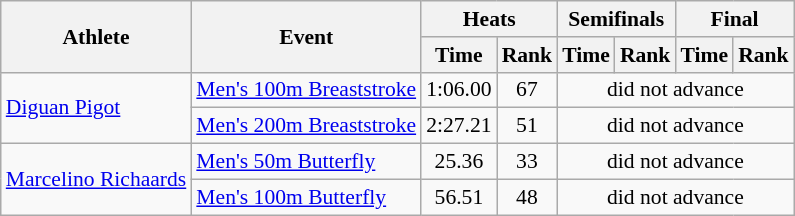<table class=wikitable style="font-size:90%">
<tr>
<th rowspan="2">Athlete</th>
<th rowspan="2">Event</th>
<th colspan="2">Heats</th>
<th colspan="2">Semifinals</th>
<th colspan="2">Final</th>
</tr>
<tr>
<th>Time</th>
<th>Rank</th>
<th>Time</th>
<th>Rank</th>
<th>Time</th>
<th>Rank</th>
</tr>
<tr>
<td rowspan="2"><a href='#'>Diguan Pigot</a></td>
<td><a href='#'>Men's 100m Breaststroke</a></td>
<td align=center>1:06.00</td>
<td align=center>67</td>
<td align=center colspan=4>did not advance</td>
</tr>
<tr>
<td><a href='#'>Men's 200m Breaststroke</a></td>
<td align=center>2:27.21</td>
<td align=center>51</td>
<td align=center colspan=4>did not advance</td>
</tr>
<tr>
<td rowspan="2"><a href='#'>Marcelino Richaards</a></td>
<td><a href='#'>Men's 50m Butterfly</a></td>
<td align=center>25.36</td>
<td align=center>33</td>
<td align=center colspan=4>did not advance</td>
</tr>
<tr>
<td><a href='#'>Men's 100m Butterfly</a></td>
<td align=center>56.51</td>
<td align=center>48</td>
<td align=center colspan=4>did not advance</td>
</tr>
</table>
